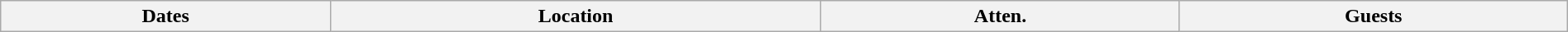<table class="wikitable" width="100%">
<tr>
<th>Dates</th>
<th>Location</th>
<th>Atten.</th>
<th>Guests<br></th>
</tr>
</table>
